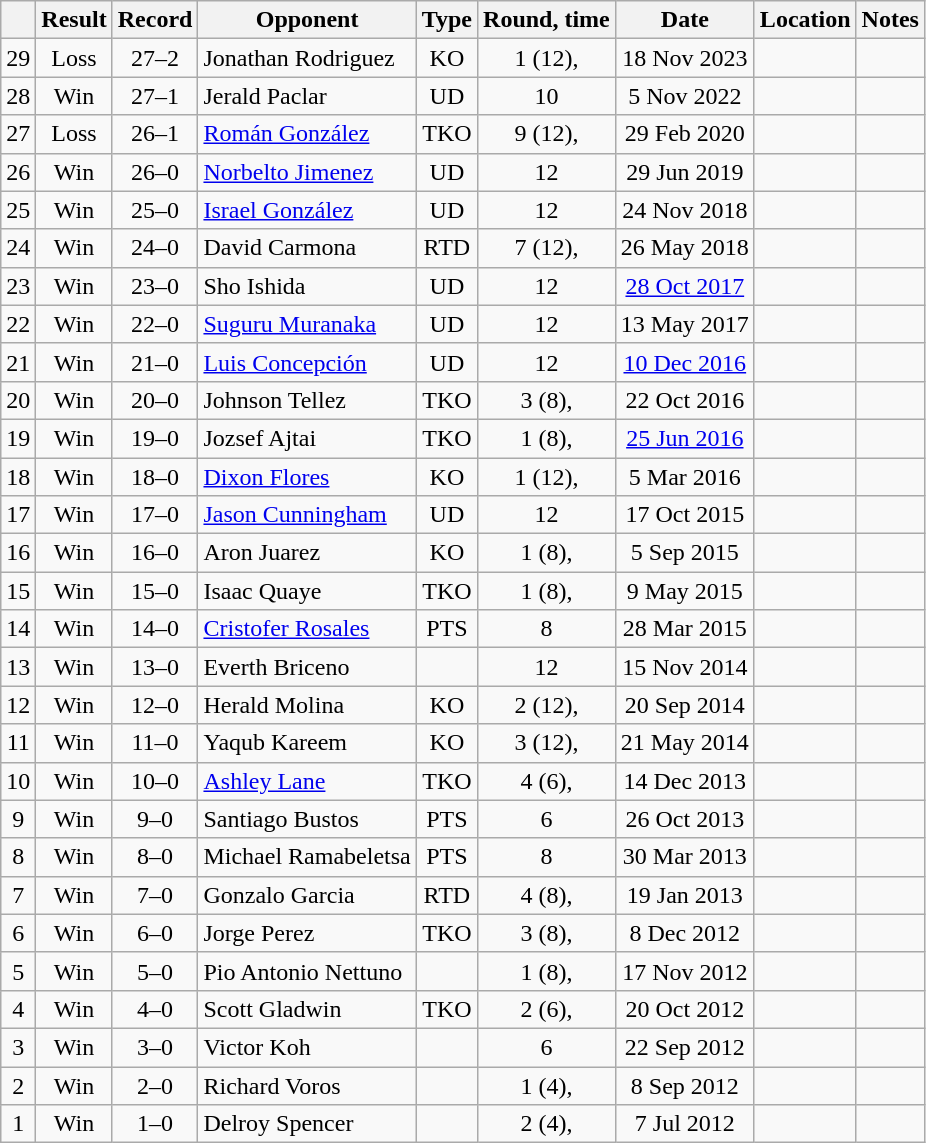<table class="wikitable" style="text-align:center">
<tr>
<th></th>
<th>Result</th>
<th>Record</th>
<th>Opponent</th>
<th>Type</th>
<th>Round, time</th>
<th>Date</th>
<th>Location</th>
<th>Notes</th>
</tr>
<tr>
<td>29</td>
<td>Loss</td>
<td>27–2</td>
<td align=left>Jonathan Rodriguez</td>
<td>KO</td>
<td>1 (12), </td>
<td>18 Nov 2023</td>
<td align=left></td>
<td align=left></td>
</tr>
<tr>
<td>28</td>
<td>Win</td>
<td>27–1</td>
<td align=left>Jerald Paclar</td>
<td>UD</td>
<td>10</td>
<td>5 Nov 2022</td>
<td align=left></td>
<td align=left></td>
</tr>
<tr>
<td>27</td>
<td>Loss</td>
<td>26–1</td>
<td align=left><a href='#'>Román González</a></td>
<td>TKO</td>
<td>9 (12), </td>
<td>29 Feb 2020</td>
<td align=left></td>
<td align=left></td>
</tr>
<tr>
<td>26</td>
<td>Win</td>
<td>26–0</td>
<td align=left><a href='#'>Norbelto Jimenez</a></td>
<td>UD</td>
<td>12</td>
<td>29 Jun 2019</td>
<td align=left></td>
<td align=left></td>
</tr>
<tr>
<td>25</td>
<td>Win</td>
<td>25–0</td>
<td align=left><a href='#'>Israel González</a></td>
<td>UD</td>
<td>12</td>
<td>24 Nov 2018</td>
<td align=left></td>
<td align=left></td>
</tr>
<tr>
<td>24</td>
<td>Win</td>
<td>24–0</td>
<td align=left>David Carmona</td>
<td>RTD</td>
<td>7 (12), </td>
<td>26 May 2018</td>
<td align=left></td>
<td align=left></td>
</tr>
<tr>
<td>23</td>
<td>Win</td>
<td>23–0</td>
<td align=left>Sho Ishida</td>
<td>UD</td>
<td>12</td>
<td><a href='#'>28 Oct 2017</a></td>
<td align=left></td>
<td align=left></td>
</tr>
<tr>
<td>22</td>
<td>Win</td>
<td>22–0</td>
<td align=left><a href='#'>Suguru Muranaka</a></td>
<td>UD</td>
<td>12</td>
<td>13 May 2017</td>
<td align=left></td>
<td align=left></td>
</tr>
<tr>
<td>21</td>
<td>Win</td>
<td>21–0</td>
<td align=left><a href='#'>Luis Concepción</a></td>
<td>UD</td>
<td>12</td>
<td><a href='#'>10 Dec 2016</a></td>
<td align=left></td>
<td align=left></td>
</tr>
<tr>
<td>20</td>
<td>Win</td>
<td>20–0</td>
<td align=left>Johnson Tellez</td>
<td>TKO</td>
<td>3 (8), </td>
<td>22 Oct 2016</td>
<td align=left></td>
<td align=left></td>
</tr>
<tr>
<td>19</td>
<td>Win</td>
<td>19–0</td>
<td align=left>Jozsef Ajtai</td>
<td>TKO</td>
<td>1 (8), </td>
<td><a href='#'>25 Jun 2016</a></td>
<td align=left></td>
<td align=left></td>
</tr>
<tr>
<td>18</td>
<td>Win</td>
<td>18–0</td>
<td align=left><a href='#'>Dixon Flores</a></td>
<td>KO</td>
<td>1 (12), </td>
<td>5 Mar 2016</td>
<td align=left></td>
<td align=left></td>
</tr>
<tr>
<td>17</td>
<td>Win</td>
<td>17–0</td>
<td align=left><a href='#'>Jason Cunningham</a></td>
<td>UD</td>
<td>12</td>
<td>17 Oct 2015</td>
<td align=left></td>
<td align=left></td>
</tr>
<tr>
<td>16</td>
<td>Win</td>
<td>16–0</td>
<td align=left>Aron Juarez</td>
<td>KO</td>
<td>1 (8), </td>
<td>5 Sep 2015</td>
<td align=left></td>
<td align=left></td>
</tr>
<tr>
<td>15</td>
<td>Win</td>
<td>15–0</td>
<td align=left>Isaac Quaye</td>
<td>TKO</td>
<td>1 (8), </td>
<td>9 May 2015</td>
<td align=left></td>
<td align=left></td>
</tr>
<tr>
<td>14</td>
<td>Win</td>
<td>14–0</td>
<td align=left><a href='#'>Cristofer Rosales</a></td>
<td>PTS</td>
<td>8</td>
<td>28 Mar 2015</td>
<td align=left></td>
<td align=left></td>
</tr>
<tr>
<td>13</td>
<td>Win</td>
<td>13–0</td>
<td align=left>Everth Briceno</td>
<td></td>
<td>12</td>
<td>15 Nov 2014</td>
<td align=left></td>
<td align=left></td>
</tr>
<tr>
<td>12</td>
<td>Win</td>
<td>12–0</td>
<td align=left>Herald Molina</td>
<td>KO</td>
<td>2 (12), </td>
<td>20 Sep 2014</td>
<td align=left></td>
<td align=left></td>
</tr>
<tr>
<td>11</td>
<td>Win</td>
<td>11–0</td>
<td align=left>Yaqub Kareem</td>
<td>KO</td>
<td>3 (12), </td>
<td>21 May 2014</td>
<td align=left></td>
<td align=left></td>
</tr>
<tr>
<td>10</td>
<td>Win</td>
<td>10–0</td>
<td align=left><a href='#'>Ashley Lane</a></td>
<td>TKO</td>
<td>4 (6), </td>
<td>14 Dec 2013</td>
<td align=left></td>
<td align=left></td>
</tr>
<tr>
<td>9</td>
<td>Win</td>
<td>9–0</td>
<td align=left>Santiago Bustos</td>
<td>PTS</td>
<td>6</td>
<td>26 Oct 2013</td>
<td align=left></td>
<td align=left></td>
</tr>
<tr>
<td>8</td>
<td>Win</td>
<td>8–0</td>
<td align=left>Michael Ramabeletsa</td>
<td>PTS</td>
<td>8</td>
<td>30 Mar 2013</td>
<td align=left></td>
<td align=left></td>
</tr>
<tr>
<td>7</td>
<td>Win</td>
<td>7–0</td>
<td align=left>Gonzalo Garcia</td>
<td>RTD</td>
<td>4 (8), </td>
<td>19 Jan 2013</td>
<td align=left></td>
<td align=left></td>
</tr>
<tr>
<td>6</td>
<td>Win</td>
<td>6–0</td>
<td align=left>Jorge Perez</td>
<td>TKO</td>
<td>3 (8), </td>
<td>8 Dec 2012</td>
<td align=left></td>
<td align=left></td>
</tr>
<tr>
<td>5</td>
<td>Win</td>
<td>5–0</td>
<td align=left>Pio Antonio Nettuno</td>
<td></td>
<td>1 (8), </td>
<td>17 Nov 2012</td>
<td align=left></td>
<td align=left></td>
</tr>
<tr>
<td>4</td>
<td>Win</td>
<td>4–0</td>
<td align=left>Scott Gladwin</td>
<td>TKO</td>
<td>2 (6), </td>
<td>20 Oct 2012</td>
<td align=left></td>
<td align=left></td>
</tr>
<tr>
<td>3</td>
<td>Win</td>
<td>3–0</td>
<td align=left>Victor Koh</td>
<td></td>
<td>6</td>
<td>22 Sep 2012</td>
<td align=left></td>
<td align=left></td>
</tr>
<tr>
<td>2</td>
<td>Win</td>
<td>2–0</td>
<td align=left>Richard Voros</td>
<td></td>
<td>1 (4), </td>
<td>8 Sep 2012</td>
<td align=left></td>
<td align=left></td>
</tr>
<tr>
<td>1</td>
<td>Win</td>
<td>1–0</td>
<td align=left>Delroy Spencer</td>
<td></td>
<td>2 (4), </td>
<td>7 Jul 2012</td>
<td align=left></td>
<td align=left></td>
</tr>
</table>
